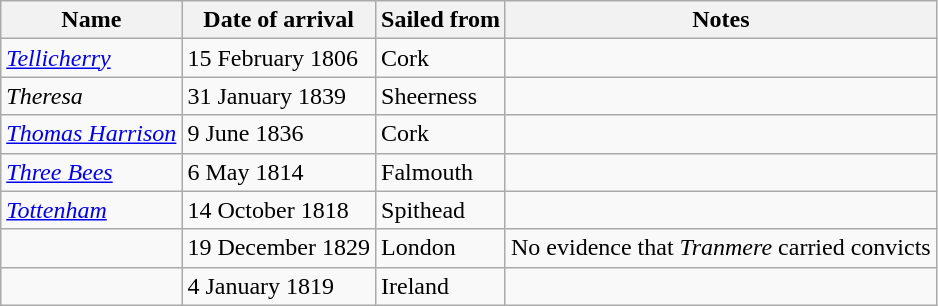<table class="wikitable sortable" border="1">
<tr>
<th>Name</th>
<th>Date of arrival</th>
<th>Sailed from</th>
<th>Notes</th>
</tr>
<tr>
<td><em><a href='#'>Tellicherry</a></em></td>
<td>15 February 1806</td>
<td>Cork</td>
<td></td>
</tr>
<tr>
<td><em>Theresa</em></td>
<td>31 January 1839</td>
<td>Sheerness</td>
<td></td>
</tr>
<tr>
<td><em><a href='#'>Thomas Harrison</a></em></td>
<td>9 June 1836</td>
<td>Cork</td>
<td></td>
</tr>
<tr>
<td><em><a href='#'>Three Bees</a></em></td>
<td>6 May 1814</td>
<td>Falmouth</td>
<td></td>
</tr>
<tr>
<td><a href='#'><em>Tottenham</em></a></td>
<td>14 October 1818</td>
<td>Spithead</td>
<td></td>
</tr>
<tr>
<td></td>
<td>19 December 1829</td>
<td>London</td>
<td>No evidence that <em>Tranmere</em> carried convicts</td>
</tr>
<tr>
<td></td>
<td>4 January 1819</td>
<td>Ireland</td>
<td></td>
</tr>
</table>
